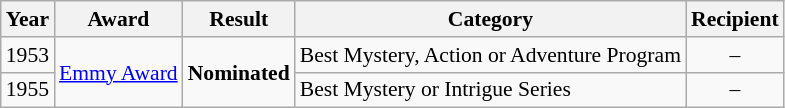<table class="wikitable" style="font-size: 90%;">
<tr>
<th>Year</th>
<th>Award</th>
<th>Result</th>
<th>Category</th>
<th>Recipient</th>
</tr>
<tr>
<td>1953</td>
<td rowspan=2><a href='#'>Emmy Award</a></td>
<td rowspan=2><strong>Nominated</strong></td>
<td>Best Mystery, Action or Adventure Program</td>
<td style="text-align:center">–</td>
</tr>
<tr>
<td>1955</td>
<td>Best Mystery or Intrigue Series</td>
<td style="text-align:center">–</td>
</tr>
</table>
